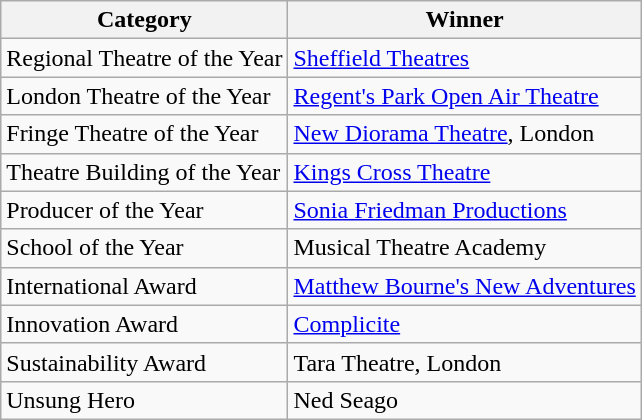<table class="wikitable">
<tr>
<th>Category</th>
<th>Winner</th>
</tr>
<tr>
<td>Regional Theatre of the Year</td>
<td><a href='#'>Sheffield Theatres</a></td>
</tr>
<tr>
<td>London Theatre of the Year</td>
<td><a href='#'>Regent's Park Open Air Theatre</a></td>
</tr>
<tr>
<td>Fringe Theatre of the Year</td>
<td><a href='#'>New Diorama Theatre</a>, London</td>
</tr>
<tr>
<td>Theatre Building of the Year</td>
<td><a href='#'>Kings Cross Theatre</a></td>
</tr>
<tr>
<td>Producer of the Year</td>
<td><a href='#'>Sonia Friedman Productions</a></td>
</tr>
<tr>
<td>School of the Year</td>
<td>Musical Theatre Academy</td>
</tr>
<tr>
<td>International Award</td>
<td><a href='#'>Matthew Bourne's New Adventures</a></td>
</tr>
<tr>
<td>Innovation Award</td>
<td><a href='#'>Complicite</a></td>
</tr>
<tr>
<td>Sustainability Award</td>
<td>Tara Theatre, London</td>
</tr>
<tr>
<td>Unsung Hero</td>
<td>Ned Seago</td>
</tr>
</table>
